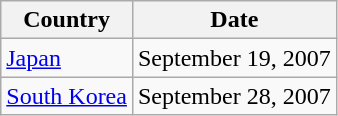<table class="wikitable">
<tr>
<th>Country</th>
<th>Date</th>
</tr>
<tr>
<td><a href='#'>Japan</a></td>
<td>September 19, 2007</td>
</tr>
<tr>
<td><a href='#'>South Korea</a></td>
<td>September 28, 2007</td>
</tr>
</table>
